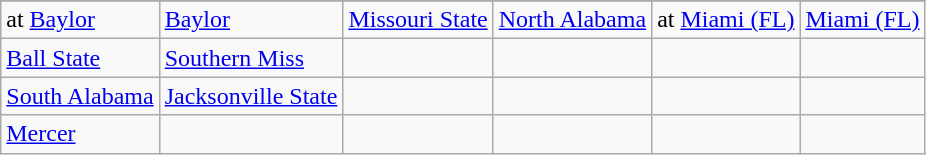<table class="wikitable">
<tr>
</tr>
<tr>
<td>at <a href='#'>Baylor</a></td>
<td><a href='#'>Baylor</a></td>
<td><a href='#'>Missouri State</a></td>
<td><a href='#'>North Alabama</a></td>
<td>at <a href='#'>Miami (FL)</a></td>
<td><a href='#'>Miami (FL)</a></td>
</tr>
<tr>
<td><a href='#'>Ball State</a></td>
<td><a href='#'>Southern Miss</a></td>
<td></td>
<td></td>
<td></td>
</tr>
<tr>
<td><a href='#'>South Alabama</a></td>
<td><a href='#'>Jacksonville State</a></td>
<td></td>
<td></td>
<td></td>
<td></td>
</tr>
<tr>
<td><a href='#'>Mercer</a></td>
<td></td>
<td></td>
<td></td>
<td></td>
<td></td>
</tr>
</table>
